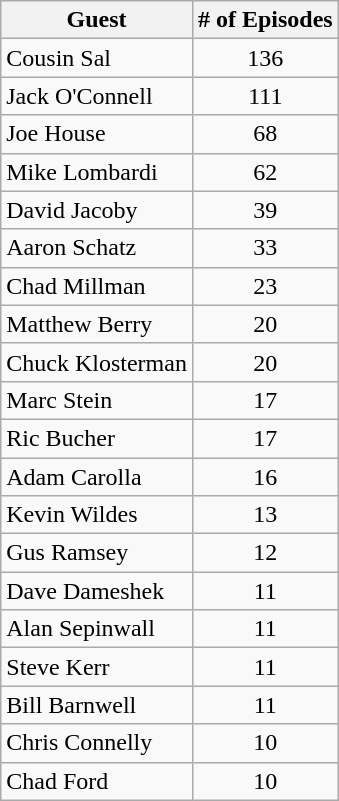<table class="wikitable sortable" style="text-align:center">
<tr>
<th>Guest</th>
<th># of Episodes</th>
</tr>
<tr>
<td align="left">Cousin Sal</td>
<td>136</td>
</tr>
<tr>
<td align="left">Jack O'Connell</td>
<td>111</td>
</tr>
<tr>
<td align="left">Joe House</td>
<td>68</td>
</tr>
<tr>
<td align="left">Mike Lombardi</td>
<td>62</td>
</tr>
<tr>
<td align="left">David Jacoby</td>
<td>39</td>
</tr>
<tr>
<td align="left">Aaron Schatz</td>
<td>33</td>
</tr>
<tr>
<td align="left">Chad Millman</td>
<td>23</td>
</tr>
<tr>
<td align="left">Matthew Berry</td>
<td>20</td>
</tr>
<tr>
<td align="left">Chuck Klosterman</td>
<td>20</td>
</tr>
<tr>
<td align="left">Marc Stein</td>
<td>17</td>
</tr>
<tr>
<td align="left">Ric Bucher</td>
<td>17</td>
</tr>
<tr>
<td align="left">Adam Carolla</td>
<td>16</td>
</tr>
<tr>
<td align="left">Kevin Wildes</td>
<td>13</td>
</tr>
<tr>
<td align="left">Gus Ramsey</td>
<td>12</td>
</tr>
<tr>
<td align="left">Dave Dameshek</td>
<td>11</td>
</tr>
<tr>
<td align="left">Alan Sepinwall</td>
<td>11</td>
</tr>
<tr>
<td align="left">Steve Kerr</td>
<td>11</td>
</tr>
<tr>
<td align="left">Bill Barnwell</td>
<td>11</td>
</tr>
<tr>
<td align="left">Chris Connelly</td>
<td>10</td>
</tr>
<tr>
<td align="left">Chad Ford</td>
<td>10</td>
</tr>
</table>
